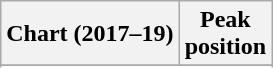<table class="wikitable sortable plainrowheaders" style="text-align:center;">
<tr>
<th scope="col">Chart (2017–19)</th>
<th scope="col">Peak<br>position</th>
</tr>
<tr>
</tr>
<tr>
</tr>
<tr>
</tr>
<tr>
</tr>
<tr>
</tr>
</table>
